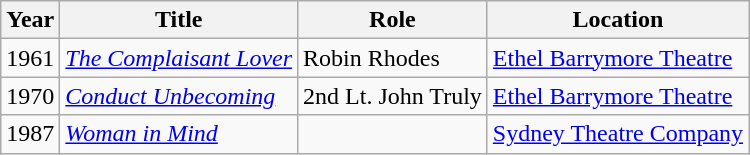<table class="wikitable sortable">
<tr>
<th>Year</th>
<th>Title</th>
<th>Role</th>
<th class="unsortable">Location</th>
</tr>
<tr>
<td>1961</td>
<td><em><a href='#'>The Complaisant Lover</a></em></td>
<td>Robin Rhodes</td>
<td><a href='#'>Ethel Barrymore Theatre</a></td>
</tr>
<tr>
<td>1970</td>
<td><em><a href='#'>Conduct Unbecoming</a></em></td>
<td>2nd Lt. John Truly</td>
<td><a href='#'>Ethel Barrymore Theatre</a></td>
</tr>
<tr>
<td>1987</td>
<td><em><a href='#'>Woman in Mind</a></em></td>
<td></td>
<td><a href='#'>Sydney Theatre Company</a></td>
</tr>
</table>
